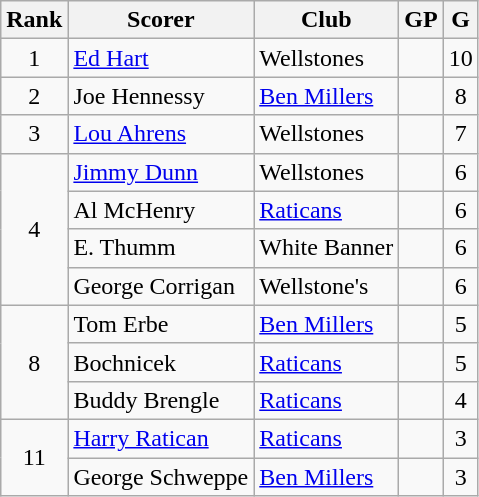<table class="wikitable">
<tr>
<th>Rank</th>
<th>Scorer</th>
<th>Club</th>
<th>GP</th>
<th>G</th>
</tr>
<tr>
<td align=center>1</td>
<td><a href='#'>Ed Hart</a></td>
<td>Wellstones</td>
<td align=center></td>
<td align=center>10</td>
</tr>
<tr>
<td align=center>2</td>
<td>Joe Hennessy</td>
<td><a href='#'>Ben Millers</a></td>
<td align=center></td>
<td align=center>8</td>
</tr>
<tr>
<td align=center>3</td>
<td><a href='#'>Lou Ahrens</a></td>
<td>Wellstones</td>
<td align=center></td>
<td align=center>7</td>
</tr>
<tr>
<td rowspan=4 align=center>4</td>
<td><a href='#'>Jimmy Dunn</a></td>
<td>Wellstones</td>
<td align=center></td>
<td align=center>6</td>
</tr>
<tr>
<td>Al McHenry</td>
<td><a href='#'>Raticans</a></td>
<td align=center></td>
<td align=center>6</td>
</tr>
<tr>
<td>E. Thumm</td>
<td>White Banner</td>
<td align=center></td>
<td align=center>6</td>
</tr>
<tr>
<td>George Corrigan</td>
<td>Wellstone's</td>
<td align=center></td>
<td align=center>6</td>
</tr>
<tr>
<td rowspan=3 align=center>8</td>
<td>Tom Erbe</td>
<td><a href='#'>Ben Millers</a></td>
<td align=center></td>
<td align=center>5</td>
</tr>
<tr>
<td>Bochnicek</td>
<td><a href='#'>Raticans</a></td>
<td align=center></td>
<td align=center>5</td>
</tr>
<tr>
<td>Buddy Brengle</td>
<td><a href='#'>Raticans</a></td>
<td align=center></td>
<td align=center>4</td>
</tr>
<tr>
<td rowspan=2 align=center>11</td>
<td><a href='#'>Harry Ratican</a></td>
<td><a href='#'>Raticans</a></td>
<td align=center></td>
<td align=center>3</td>
</tr>
<tr>
<td>George Schweppe</td>
<td><a href='#'>Ben Millers</a></td>
<td align=center></td>
<td align=center>3</td>
</tr>
</table>
